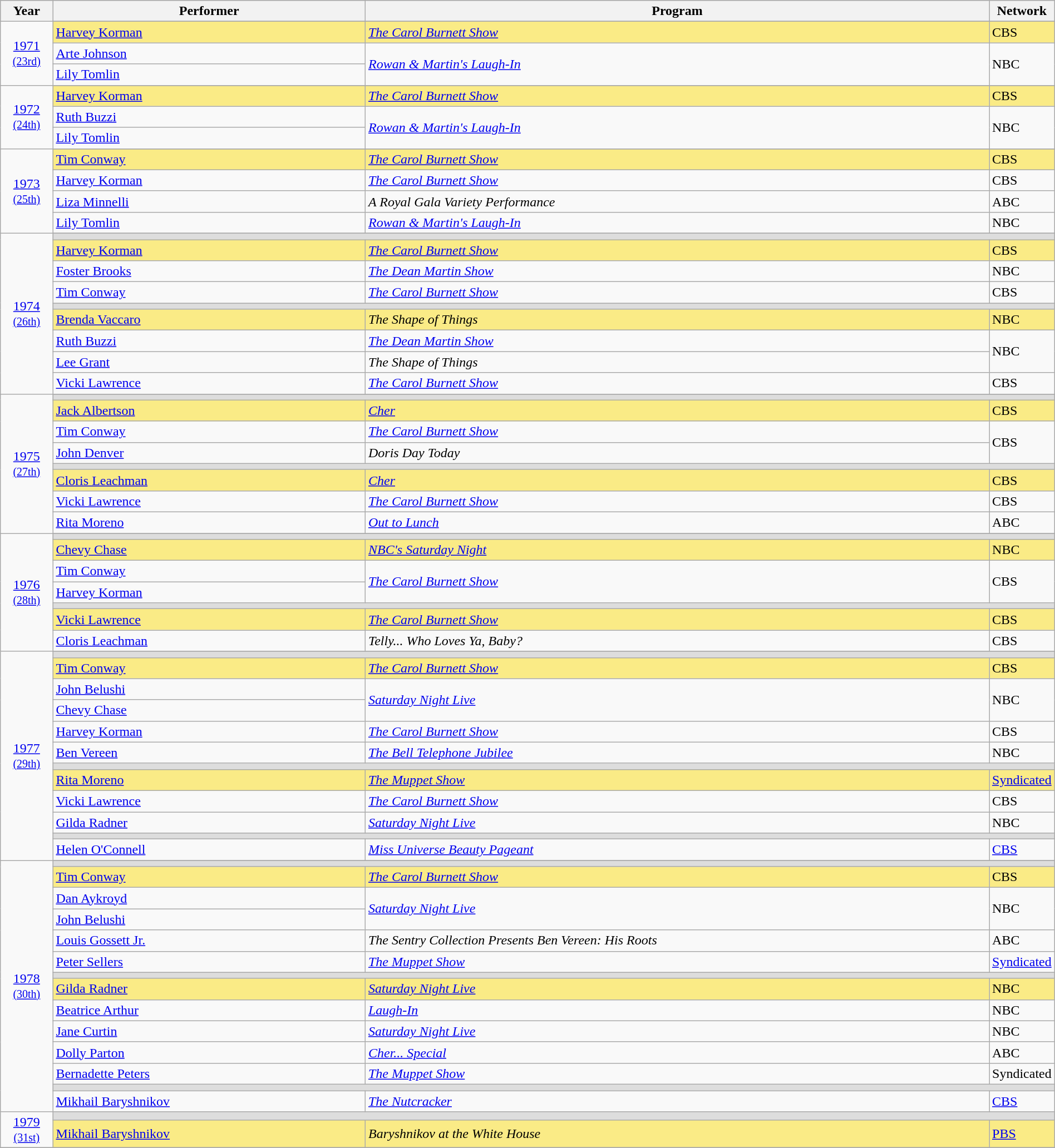<table class="wikitable" style="width:100%">
<tr bgcolor="#bebebe">
<th width="5%">Year</th>
<th width="30%">Performer</th>
<th width="60%">Program</th>
<th width="5%">Network</th>
</tr>
<tr>
<td rowspan=4 style="text-align:center"><a href='#'>1971</a><br><small><a href='#'>(23rd)</a></small><br></td>
</tr>
<tr style="background:#FAEB86">
<td><a href='#'>Harvey Korman</a></td>
<td><em><a href='#'>The Carol Burnett Show</a></em></td>
<td>CBS</td>
</tr>
<tr>
<td><a href='#'>Arte Johnson</a></td>
<td rowspan=2><em><a href='#'>Rowan & Martin's Laugh-In</a></em></td>
<td rowspan=2>NBC</td>
</tr>
<tr>
<td><a href='#'>Lily Tomlin</a></td>
</tr>
<tr>
<td rowspan=4 style="text-align:center"><a href='#'>1972</a><br><small><a href='#'>(24th)</a></small></td>
</tr>
<tr style="background:#FAEB86">
<td><a href='#'>Harvey Korman</a></td>
<td><em><a href='#'>The Carol Burnett Show</a></em></td>
<td>CBS</td>
</tr>
<tr>
<td><a href='#'>Ruth Buzzi</a></td>
<td rowspan=2><em><a href='#'>Rowan & Martin's Laugh-In</a></em></td>
<td rowspan=2>NBC</td>
</tr>
<tr>
<td><a href='#'>Lily Tomlin</a></td>
</tr>
<tr>
<td rowspan=5 style="text-align:center"><a href='#'>1973</a><br><small><a href='#'>(25th)</a></small></td>
</tr>
<tr style="background:#FAEB86">
<td><a href='#'>Tim Conway</a></td>
<td><em><a href='#'>The Carol Burnett Show</a></em></td>
<td>CBS</td>
</tr>
<tr>
<td><a href='#'>Harvey Korman</a></td>
<td><em><a href='#'>The Carol Burnett Show</a></em></td>
<td>CBS</td>
</tr>
<tr>
<td><a href='#'>Liza Minnelli</a></td>
<td><em>A Royal Gala Variety Performance</em></td>
<td>ABC</td>
</tr>
<tr>
<td><a href='#'>Lily Tomlin</a></td>
<td><em><a href='#'>Rowan & Martin's Laugh-In</a></em></td>
<td>NBC</td>
</tr>
<tr>
<td rowspan=10 style="text-align:center"><a href='#'>1974</a><br><small><a href='#'>(26th)</a></small></td>
</tr>
<tr>
<td style="background:#ddd" colspan=3></td>
</tr>
<tr style="background:#FAEB86">
<td><a href='#'>Harvey Korman</a></td>
<td><em><a href='#'>The Carol Burnett Show</a></em></td>
<td>CBS</td>
</tr>
<tr>
<td><a href='#'>Foster Brooks</a></td>
<td><em><a href='#'>The Dean Martin Show</a></em></td>
<td>NBC</td>
</tr>
<tr>
<td><a href='#'>Tim Conway</a></td>
<td><em><a href='#'>The Carol Burnett Show</a></em></td>
<td>CBS</td>
</tr>
<tr>
<td style="background:#ddd" colspan=3></td>
</tr>
<tr style="background:#FAEB86">
<td><a href='#'>Brenda Vaccaro</a></td>
<td><em>The Shape of Things</em></td>
<td>NBC</td>
</tr>
<tr>
<td><a href='#'>Ruth Buzzi</a></td>
<td><em><a href='#'>The Dean Martin Show</a></em></td>
<td rowspan=2>NBC</td>
</tr>
<tr>
<td><a href='#'>Lee Grant</a></td>
<td><em>The Shape of Things</em></td>
</tr>
<tr>
<td><a href='#'>Vicki Lawrence</a></td>
<td><em><a href='#'>The Carol Burnett Show</a></em></td>
<td>CBS</td>
</tr>
<tr>
<td rowspan=9 style="text-align:center"><a href='#'>1975</a><br><small><a href='#'>(27th)</a></small></td>
</tr>
<tr>
<td style="background:#ddd" colspan=3></td>
</tr>
<tr style="background:#FAEB86">
<td><a href='#'>Jack Albertson</a></td>
<td><em><a href='#'>Cher</a></em></td>
<td>CBS</td>
</tr>
<tr>
<td><a href='#'>Tim Conway</a></td>
<td><em><a href='#'>The Carol Burnett Show</a></em></td>
<td rowspan=2>CBS</td>
</tr>
<tr>
<td><a href='#'>John Denver</a></td>
<td><em>Doris Day Today</em></td>
</tr>
<tr>
<td style="background:#ddd" colspan=3></td>
</tr>
<tr style="background:#FAEB86">
<td><a href='#'>Cloris Leachman</a></td>
<td><em><a href='#'>Cher</a></em></td>
<td>CBS</td>
</tr>
<tr>
<td><a href='#'>Vicki Lawrence</a></td>
<td><em><a href='#'>The Carol Burnett Show</a></em></td>
<td>CBS</td>
</tr>
<tr>
<td><a href='#'>Rita Moreno</a></td>
<td><em><a href='#'>Out to Lunch</a></em></td>
<td>ABC</td>
</tr>
<tr>
<td rowspan=8 style="text-align:center"><a href='#'>1976</a><br><small><a href='#'>(28th)</a></small></td>
</tr>
<tr>
<td style="background:#ddd" colspan=3></td>
</tr>
<tr style="background:#FAEB86">
<td><a href='#'>Chevy Chase</a></td>
<td><em><a href='#'>NBC's Saturday Night</a></em></td>
<td>NBC</td>
</tr>
<tr>
<td><a href='#'>Tim Conway</a></td>
<td rowspan=2><em><a href='#'>The Carol Burnett Show</a></em></td>
<td rowspan=2>CBS</td>
</tr>
<tr>
<td><a href='#'>Harvey Korman</a></td>
</tr>
<tr>
<td style="background:#ddd" colspan=3></td>
</tr>
<tr style="background:#FAEB86">
<td><a href='#'>Vicki Lawrence</a></td>
<td><em><a href='#'>The Carol Burnett Show</a></em></td>
<td>CBS</td>
</tr>
<tr>
<td><a href='#'>Cloris Leachman</a></td>
<td><em>Telly... Who Loves Ya, Baby?</em></td>
<td>CBS</td>
</tr>
<tr>
<td rowspan=13 style="text-align:center"><a href='#'>1977</a><br><small><a href='#'>(29th)</a></small></td>
</tr>
<tr>
<td style="background:#ddd" colspan=3></td>
</tr>
<tr style="background:#FAEB86">
<td><a href='#'>Tim Conway</a></td>
<td><em><a href='#'>The Carol Burnett Show</a></em></td>
<td>CBS</td>
</tr>
<tr>
<td><a href='#'>John Belushi</a></td>
<td rowspan=2><em><a href='#'>Saturday Night Live</a></em></td>
<td rowspan=2>NBC</td>
</tr>
<tr>
<td><a href='#'>Chevy Chase</a></td>
</tr>
<tr>
<td><a href='#'>Harvey Korman</a></td>
<td><em><a href='#'>The Carol Burnett Show</a></em></td>
<td>CBS</td>
</tr>
<tr>
<td><a href='#'>Ben Vereen</a></td>
<td><em><a href='#'>The Bell Telephone Jubilee</a></em></td>
<td>NBC</td>
</tr>
<tr>
<td style="background:#ddd" colspan=3></td>
</tr>
<tr style="background:#FAEB86">
<td><a href='#'>Rita Moreno</a></td>
<td><em><a href='#'>The Muppet Show</a></em></td>
<td><a href='#'>Syndicated</a></td>
</tr>
<tr>
<td><a href='#'>Vicki Lawrence</a></td>
<td><em><a href='#'>The Carol Burnett Show</a></em></td>
<td>CBS</td>
</tr>
<tr>
<td><a href='#'>Gilda Radner</a></td>
<td><em><a href='#'>Saturday Night Live</a></em></td>
<td>NBC</td>
</tr>
<tr>
<td style="background:#ddd" colspan=3></td>
</tr>
<tr>
<td><a href='#'>Helen O'Connell</a></td>
<td><em><a href='#'>Miss Universe Beauty Pageant</a></em></td>
<td><a href='#'>CBS</a></td>
</tr>
<tr>
<td rowspan=15 style="text-align:center"><a href='#'>1978</a><br><small><a href='#'>(30th)</a></small></td>
</tr>
<tr>
<td style="background:#ddd" colspan=3></td>
</tr>
<tr style="background:#FAEB86">
<td><a href='#'>Tim Conway</a></td>
<td><em><a href='#'>The Carol Burnett Show</a></em></td>
<td>CBS</td>
</tr>
<tr>
<td><a href='#'>Dan Aykroyd</a></td>
<td rowspan=2><em><a href='#'>Saturday Night Live</a></em></td>
<td rowspan=2>NBC</td>
</tr>
<tr>
<td><a href='#'>John Belushi</a></td>
</tr>
<tr>
<td><a href='#'>Louis Gossett Jr.</a></td>
<td><em>The Sentry Collection Presents Ben Vereen: His Roots</em></td>
<td>ABC</td>
</tr>
<tr>
<td><a href='#'>Peter Sellers</a></td>
<td><em><a href='#'>The Muppet Show</a></em></td>
<td><a href='#'>Syndicated</a></td>
</tr>
<tr>
<td style="background:#ddd" colspan=3></td>
</tr>
<tr style="background:#FAEB86">
<td><a href='#'>Gilda Radner</a></td>
<td><em><a href='#'>Saturday Night Live</a></em></td>
<td>NBC</td>
</tr>
<tr>
<td><a href='#'>Beatrice Arthur</a></td>
<td><em><a href='#'>Laugh-In</a></em></td>
<td>NBC</td>
</tr>
<tr>
<td><a href='#'>Jane Curtin</a></td>
<td><em><a href='#'>Saturday Night Live</a></em></td>
<td>NBC</td>
</tr>
<tr>
<td><a href='#'>Dolly Parton</a></td>
<td><em><a href='#'>Cher... Special</a></em></td>
<td>ABC</td>
</tr>
<tr>
<td><a href='#'>Bernadette Peters</a></td>
<td><em><a href='#'>The Muppet Show</a></em></td>
<td>Syndicated</td>
</tr>
<tr>
<td style="background:#ddd" colspan=3></td>
</tr>
<tr>
<td><a href='#'>Mikhail Baryshnikov</a></td>
<td><em><a href='#'>The Nutcracker</a></em></td>
<td><a href='#'>CBS</a></td>
</tr>
<tr>
<td rowspan=2 style="text-align:center"><a href='#'>1979</a><br><small><a href='#'>(31st)</a></small></td>
<td style="background:#ddd" colspan=3></td>
</tr>
<tr style="background:#FAEB86">
<td><a href='#'>Mikhail Baryshnikov</a></td>
<td><em>Baryshnikov at the White House</em></td>
<td><a href='#'>PBS</a></td>
</tr>
<tr>
</tr>
</table>
